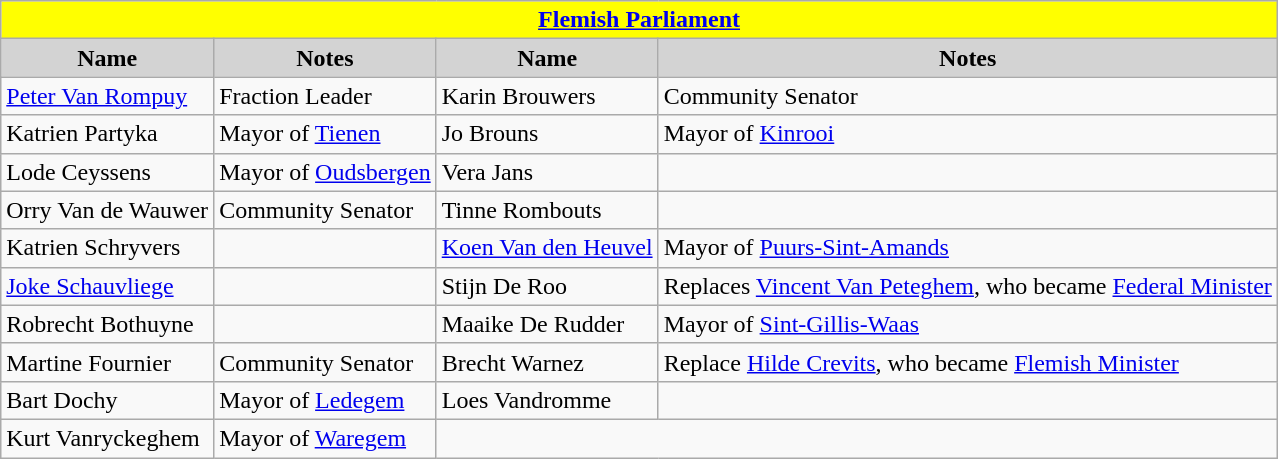<table class="wikitable">
<tr>
<th style="background:Yellow;" colspan="6"><a href='#'>Flemish Parliament</a></th>
</tr>
<tr>
<th style="background:LightGrey;">Name</th>
<th style="background:LightGrey;">Notes</th>
<th style="background:LightGrey;">Name</th>
<th style="background:LightGrey;">Notes</th>
</tr>
<tr>
<td> <a href='#'>Peter Van Rompuy</a></td>
<td>Fraction Leader</td>
<td> Karin Brouwers</td>
<td>Community Senator</td>
</tr>
<tr>
<td> Katrien Partyka</td>
<td>Mayor of <a href='#'>Tienen</a></td>
<td> Jo Brouns</td>
<td>Mayor of <a href='#'>Kinrooi</a></td>
</tr>
<tr>
<td> Lode Ceyssens</td>
<td>Mayor of <a href='#'>Oudsbergen</a></td>
<td> Vera Jans</td>
<td></td>
</tr>
<tr>
<td> Orry Van de Wauwer</td>
<td>Community Senator</td>
<td> Tinne Rombouts</td>
<td></td>
</tr>
<tr>
<td> Katrien Schryvers</td>
<td></td>
<td> <a href='#'>Koen Van den Heuvel</a></td>
<td>Mayor of <a href='#'>Puurs-Sint-Amands</a></td>
</tr>
<tr>
<td> <a href='#'>Joke Schauvliege</a></td>
<td></td>
<td> Stijn De Roo</td>
<td>Replaces <a href='#'>Vincent Van Peteghem</a>, who became <a href='#'>Federal Minister</a></td>
</tr>
<tr>
<td> Robrecht Bothuyne</td>
<td></td>
<td> Maaike De Rudder</td>
<td>Mayor of <a href='#'>Sint-Gillis-Waas</a></td>
</tr>
<tr>
<td> Martine Fournier</td>
<td>Community Senator</td>
<td> Brecht Warnez</td>
<td>Replace <a href='#'>Hilde Crevits</a>, who became <a href='#'>Flemish Minister</a></td>
</tr>
<tr>
<td> Bart Dochy</td>
<td>Mayor of <a href='#'>Ledegem</a></td>
<td> Loes Vandromme</td>
<td></td>
</tr>
<tr>
<td> Kurt Vanryckeghem</td>
<td>Mayor of <a href='#'>Waregem</a></td>
</tr>
</table>
